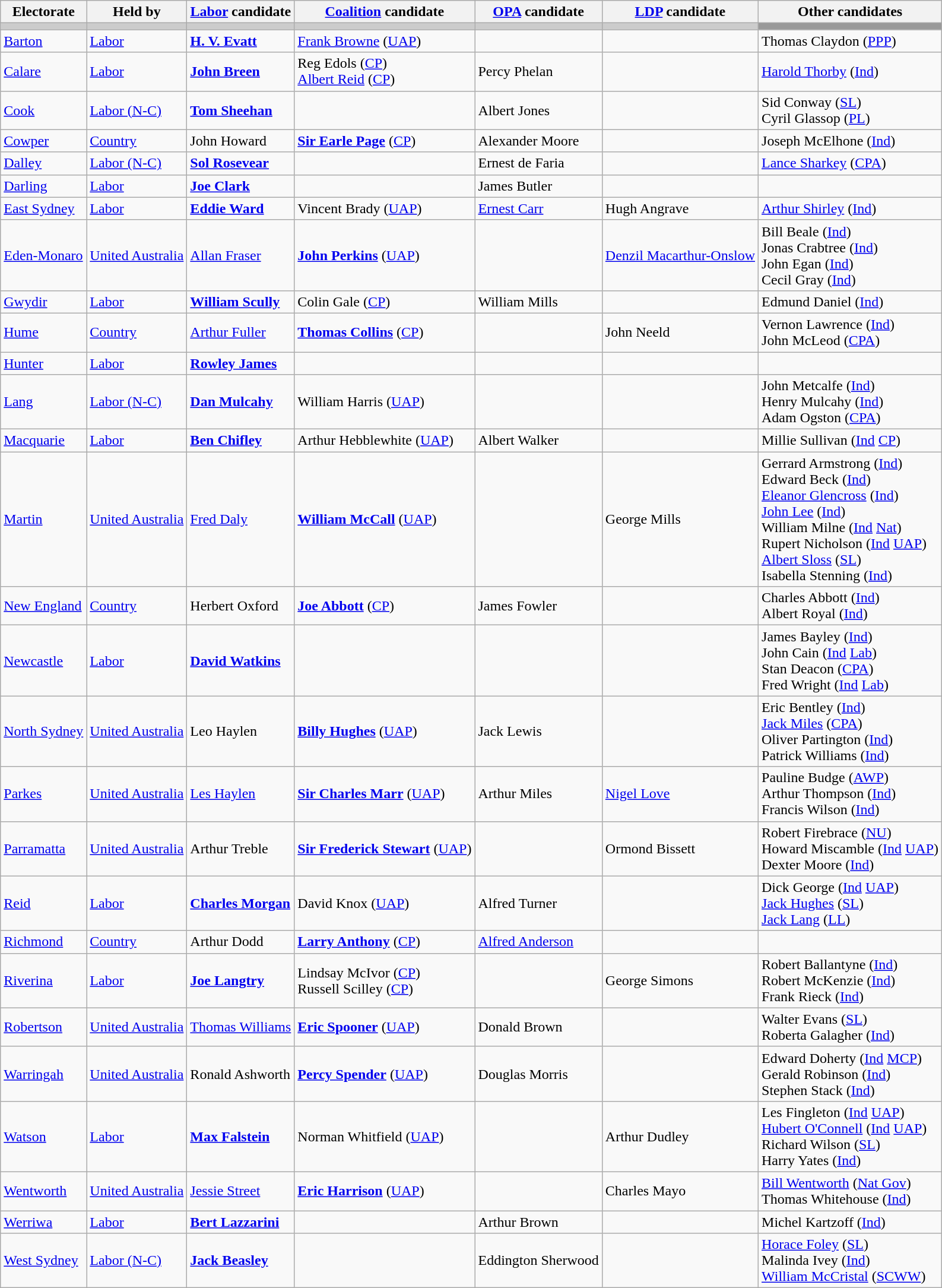<table class="wikitable">
<tr>
<th>Electorate</th>
<th>Held by</th>
<th><a href='#'>Labor</a> candidate</th>
<th><a href='#'>Coalition</a> candidate</th>
<th><a href='#'>OPA</a> candidate</th>
<th><a href='#'>LDP</a> candidate</th>
<th>Other candidates</th>
</tr>
<tr bgcolor="#cccccc">
<td></td>
<td></td>
<td></td>
<td></td>
<td></td>
<td></td>
<td bgcolor="#999999"></td>
</tr>
<tr>
<td><a href='#'>Barton</a></td>
<td><a href='#'>Labor</a></td>
<td><strong><a href='#'>H. V. Evatt</a></strong></td>
<td><a href='#'>Frank Browne</a> (<a href='#'>UAP</a>)</td>
<td></td>
<td></td>
<td>Thomas Claydon (<a href='#'>PPP</a>)</td>
</tr>
<tr>
<td><a href='#'>Calare</a></td>
<td><a href='#'>Labor</a></td>
<td><strong><a href='#'>John Breen</a></strong></td>
<td>Reg Edols (<a href='#'>CP</a>)<br><a href='#'>Albert Reid</a> (<a href='#'>CP</a>)</td>
<td>Percy Phelan</td>
<td></td>
<td><a href='#'>Harold Thorby</a> (<a href='#'>Ind</a>)</td>
</tr>
<tr>
<td><a href='#'>Cook</a></td>
<td><a href='#'>Labor (N-C)</a></td>
<td><strong><a href='#'>Tom Sheehan</a></strong></td>
<td></td>
<td>Albert Jones</td>
<td></td>
<td>Sid Conway (<a href='#'>SL</a>)<br>Cyril Glassop (<a href='#'>PL</a>)</td>
</tr>
<tr>
<td><a href='#'>Cowper</a></td>
<td><a href='#'>Country</a></td>
<td>John Howard</td>
<td><strong><a href='#'>Sir Earle Page</a></strong> (<a href='#'>CP</a>)</td>
<td>Alexander Moore</td>
<td></td>
<td>Joseph McElhone (<a href='#'>Ind</a>)</td>
</tr>
<tr>
<td><a href='#'>Dalley</a></td>
<td><a href='#'>Labor (N-C)</a></td>
<td><strong><a href='#'>Sol Rosevear</a></strong></td>
<td></td>
<td>Ernest de Faria</td>
<td></td>
<td><a href='#'>Lance Sharkey</a> (<a href='#'>CPA</a>)</td>
</tr>
<tr>
<td><a href='#'>Darling</a></td>
<td><a href='#'>Labor</a></td>
<td><strong><a href='#'>Joe Clark</a></strong></td>
<td></td>
<td>James Butler</td>
<td></td>
<td></td>
</tr>
<tr>
<td><a href='#'>East Sydney</a></td>
<td><a href='#'>Labor</a></td>
<td><strong><a href='#'>Eddie Ward</a></strong></td>
<td>Vincent Brady (<a href='#'>UAP</a>)</td>
<td><a href='#'>Ernest Carr</a></td>
<td>Hugh Angrave</td>
<td><a href='#'>Arthur Shirley</a> (<a href='#'>Ind</a>)</td>
</tr>
<tr>
<td><a href='#'>Eden-Monaro</a></td>
<td><a href='#'>United Australia</a></td>
<td><a href='#'>Allan Fraser</a></td>
<td><strong><a href='#'>John Perkins</a></strong> (<a href='#'>UAP</a>)</td>
<td></td>
<td><a href='#'>Denzil Macarthur-Onslow</a></td>
<td>Bill Beale (<a href='#'>Ind</a>)<br>Jonas Crabtree (<a href='#'>Ind</a>)<br>John Egan (<a href='#'>Ind</a>)<br>Cecil Gray (<a href='#'>Ind</a>)</td>
</tr>
<tr>
<td><a href='#'>Gwydir</a></td>
<td><a href='#'>Labor</a></td>
<td><strong><a href='#'>William Scully</a></strong></td>
<td>Colin Gale (<a href='#'>CP</a>)</td>
<td>William Mills</td>
<td></td>
<td>Edmund Daniel (<a href='#'>Ind</a>)</td>
</tr>
<tr>
<td><a href='#'>Hume</a></td>
<td><a href='#'>Country</a></td>
<td><a href='#'>Arthur Fuller</a></td>
<td><strong><a href='#'>Thomas Collins</a></strong> (<a href='#'>CP</a>)</td>
<td></td>
<td>John Neeld</td>
<td>Vernon Lawrence (<a href='#'>Ind</a>)<br>John McLeod (<a href='#'>CPA</a>)</td>
</tr>
<tr>
<td><a href='#'>Hunter</a></td>
<td><a href='#'>Labor</a></td>
<td><strong><a href='#'>Rowley James</a></strong></td>
<td></td>
<td></td>
<td></td>
<td></td>
</tr>
<tr>
<td><a href='#'>Lang</a></td>
<td><a href='#'>Labor (N-C)</a></td>
<td><strong><a href='#'>Dan Mulcahy</a></strong></td>
<td>William Harris (<a href='#'>UAP</a>)</td>
<td></td>
<td></td>
<td>John Metcalfe (<a href='#'>Ind</a>)<br>Henry Mulcahy (<a href='#'>Ind</a>)<br>Adam Ogston (<a href='#'>CPA</a>)</td>
</tr>
<tr>
<td><a href='#'>Macquarie</a></td>
<td><a href='#'>Labor</a></td>
<td><strong><a href='#'>Ben Chifley</a></strong></td>
<td>Arthur Hebblewhite (<a href='#'>UAP</a>)</td>
<td>Albert Walker</td>
<td></td>
<td>Millie Sullivan (<a href='#'>Ind</a> <a href='#'>CP</a>)</td>
</tr>
<tr>
<td><a href='#'>Martin</a></td>
<td><a href='#'>United Australia</a></td>
<td><a href='#'>Fred Daly</a></td>
<td><strong><a href='#'>William McCall</a></strong> (<a href='#'>UAP</a>)</td>
<td></td>
<td>George Mills</td>
<td>Gerrard Armstrong (<a href='#'>Ind</a>)<br>Edward Beck (<a href='#'>Ind</a>)<br><a href='#'>Eleanor Glencross</a> (<a href='#'>Ind</a>)<br><a href='#'>John Lee</a> (<a href='#'>Ind</a>)<br>William Milne (<a href='#'>Ind</a> <a href='#'>Nat</a>)<br>Rupert Nicholson (<a href='#'>Ind</a> <a href='#'>UAP</a>)<br><a href='#'>Albert Sloss</a> (<a href='#'>SL</a>)<br>Isabella Stenning (<a href='#'>Ind</a>)</td>
</tr>
<tr>
<td><a href='#'>New England</a></td>
<td><a href='#'>Country</a></td>
<td>Herbert Oxford</td>
<td><strong><a href='#'>Joe Abbott</a></strong> (<a href='#'>CP</a>)</td>
<td>James Fowler</td>
<td></td>
<td>Charles Abbott (<a href='#'>Ind</a>)<br>Albert Royal (<a href='#'>Ind</a>)</td>
</tr>
<tr>
<td><a href='#'>Newcastle</a></td>
<td><a href='#'>Labor</a></td>
<td><strong><a href='#'>David Watkins</a></strong></td>
<td></td>
<td></td>
<td></td>
<td>James Bayley (<a href='#'>Ind</a>)<br>John Cain (<a href='#'>Ind</a> <a href='#'>Lab</a>)<br>Stan Deacon (<a href='#'>CPA</a>)<br>Fred Wright (<a href='#'>Ind</a> <a href='#'>Lab</a>)</td>
</tr>
<tr>
<td><a href='#'>North Sydney</a></td>
<td><a href='#'>United Australia</a></td>
<td>Leo Haylen</td>
<td><strong><a href='#'>Billy Hughes</a></strong> (<a href='#'>UAP</a>)</td>
<td>Jack Lewis</td>
<td></td>
<td>Eric Bentley (<a href='#'>Ind</a>)<br><a href='#'>Jack Miles</a> (<a href='#'>CPA</a>)<br>Oliver Partington (<a href='#'>Ind</a>)<br>Patrick Williams (<a href='#'>Ind</a>)</td>
</tr>
<tr>
<td><a href='#'>Parkes</a></td>
<td><a href='#'>United Australia</a></td>
<td><a href='#'>Les Haylen</a></td>
<td><strong><a href='#'>Sir Charles Marr</a></strong> (<a href='#'>UAP</a>)</td>
<td>Arthur Miles</td>
<td><a href='#'>Nigel Love</a></td>
<td>Pauline Budge (<a href='#'>AWP</a>)<br>Arthur Thompson (<a href='#'>Ind</a>)<br>Francis Wilson (<a href='#'>Ind</a>)</td>
</tr>
<tr>
<td><a href='#'>Parramatta</a></td>
<td><a href='#'>United Australia</a></td>
<td>Arthur Treble</td>
<td><strong><a href='#'>Sir Frederick Stewart</a></strong> (<a href='#'>UAP</a>)</td>
<td></td>
<td>Ormond Bissett</td>
<td>Robert Firebrace (<a href='#'>NU</a>)<br>Howard Miscamble (<a href='#'>Ind</a> <a href='#'>UAP</a>)<br>Dexter Moore (<a href='#'>Ind</a>)</td>
</tr>
<tr>
<td><a href='#'>Reid</a></td>
<td><a href='#'>Labor</a></td>
<td><strong><a href='#'>Charles Morgan</a></strong></td>
<td>David Knox (<a href='#'>UAP</a>)</td>
<td>Alfred Turner</td>
<td></td>
<td>Dick George (<a href='#'>Ind</a> <a href='#'>UAP</a>)<br><a href='#'>Jack Hughes</a> (<a href='#'>SL</a>)<br><a href='#'>Jack Lang</a> (<a href='#'>LL</a>)</td>
</tr>
<tr>
<td><a href='#'>Richmond</a></td>
<td><a href='#'>Country</a></td>
<td>Arthur Dodd</td>
<td><strong><a href='#'>Larry Anthony</a></strong> (<a href='#'>CP</a>)</td>
<td><a href='#'>Alfred Anderson</a></td>
<td></td>
<td></td>
</tr>
<tr>
<td><a href='#'>Riverina</a></td>
<td><a href='#'>Labor</a></td>
<td><strong><a href='#'>Joe Langtry</a></strong></td>
<td>Lindsay McIvor (<a href='#'>CP</a>)<br>Russell Scilley (<a href='#'>CP</a>)</td>
<td></td>
<td>George Simons</td>
<td>Robert Ballantyne (<a href='#'>Ind</a>)<br>Robert McKenzie (<a href='#'>Ind</a>)<br>Frank Rieck (<a href='#'>Ind</a>)</td>
</tr>
<tr>
<td><a href='#'>Robertson</a></td>
<td><a href='#'>United Australia</a></td>
<td><a href='#'>Thomas Williams</a></td>
<td><strong><a href='#'>Eric Spooner</a></strong> (<a href='#'>UAP</a>)</td>
<td>Donald Brown</td>
<td></td>
<td>Walter Evans (<a href='#'>SL</a>)<br>Roberta Galagher (<a href='#'>Ind</a>)</td>
</tr>
<tr>
<td><a href='#'>Warringah</a></td>
<td><a href='#'>United Australia</a></td>
<td>Ronald Ashworth</td>
<td><strong><a href='#'>Percy Spender</a></strong> (<a href='#'>UAP</a>)</td>
<td>Douglas Morris</td>
<td></td>
<td>Edward Doherty (<a href='#'>Ind</a> <a href='#'>MCP</a>)<br>Gerald Robinson (<a href='#'>Ind</a>)<br>Stephen Stack (<a href='#'>Ind</a>)</td>
</tr>
<tr>
<td><a href='#'>Watson</a></td>
<td><a href='#'>Labor</a></td>
<td><strong><a href='#'>Max Falstein</a></strong></td>
<td>Norman Whitfield (<a href='#'>UAP</a>)</td>
<td></td>
<td>Arthur Dudley</td>
<td>Les Fingleton (<a href='#'>Ind</a> <a href='#'>UAP</a>)<br><a href='#'>Hubert O'Connell</a> (<a href='#'>Ind</a> <a href='#'>UAP</a>)<br>Richard Wilson (<a href='#'>SL</a>)<br>Harry Yates (<a href='#'>Ind</a>)</td>
</tr>
<tr>
<td><a href='#'>Wentworth</a></td>
<td><a href='#'>United Australia</a></td>
<td><a href='#'>Jessie Street</a></td>
<td><strong><a href='#'>Eric Harrison</a></strong> (<a href='#'>UAP</a>)</td>
<td></td>
<td>Charles Mayo</td>
<td><a href='#'>Bill Wentworth</a> (<a href='#'>Nat Gov</a>)<br>Thomas Whitehouse (<a href='#'>Ind</a>)</td>
</tr>
<tr>
<td><a href='#'>Werriwa</a></td>
<td><a href='#'>Labor</a></td>
<td><strong><a href='#'>Bert Lazzarini</a></strong></td>
<td></td>
<td>Arthur Brown</td>
<td></td>
<td>Michel Kartzoff (<a href='#'>Ind</a>)</td>
</tr>
<tr>
<td><a href='#'>West Sydney</a></td>
<td><a href='#'>Labor (N-C)</a></td>
<td><strong><a href='#'>Jack Beasley</a></strong></td>
<td></td>
<td>Eddington Sherwood</td>
<td></td>
<td><a href='#'>Horace Foley</a> (<a href='#'>SL</a>)<br>Malinda Ivey (<a href='#'>Ind</a>)<br><a href='#'>William McCristal</a> (<a href='#'>SCWW</a>)</td>
</tr>
</table>
